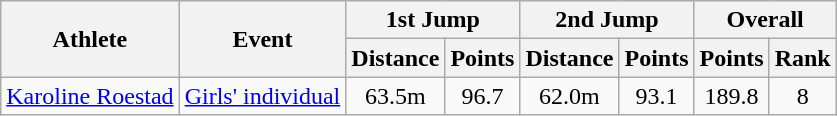<table class="wikitable">
<tr>
<th rowspan="2">Athlete</th>
<th rowspan="2">Event</th>
<th colspan="2">1st Jump</th>
<th colspan="2">2nd Jump</th>
<th colspan="2">Overall</th>
</tr>
<tr>
<th>Distance</th>
<th>Points</th>
<th>Distance</th>
<th>Points</th>
<th>Points</th>
<th>Rank</th>
</tr>
<tr>
<td><a href='#'>Karoline Roestad</a></td>
<td><a href='#'>Girls' individual</a></td>
<td align="center">63.5m</td>
<td align="center">96.7</td>
<td align="center">62.0m</td>
<td align="center">93.1</td>
<td align="center">189.8</td>
<td align="center">8</td>
</tr>
</table>
